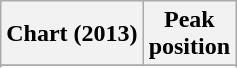<table class="wikitable sortable">
<tr>
<th>Chart (2013)</th>
<th>Peak<br>position</th>
</tr>
<tr>
</tr>
<tr>
</tr>
</table>
